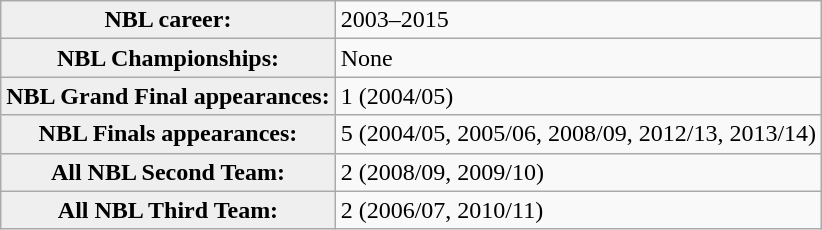<table class="wikitable">
<tr align=left>
<th style="background:#efefef;">NBL career:</th>
<td>2003–2015</td>
</tr>
<tr>
<th style="background:#efefef;">NBL Championships:</th>
<td>None</td>
</tr>
<tr>
<th style="background:#efefef;">NBL Grand Final appearances:</th>
<td>1 (2004/05)</td>
</tr>
<tr>
<th style="background:#efefef;">NBL Finals appearances:</th>
<td>5 (2004/05, 2005/06, 2008/09, 2012/13, 2013/14)</td>
</tr>
<tr>
<th style="background:#efefef;">All NBL Second Team:</th>
<td>2 (2008/09, 2009/10)</td>
</tr>
<tr>
<th style="background:#efefef;">All NBL Third Team:</th>
<td>2 (2006/07, 2010/11)</td>
</tr>
</table>
